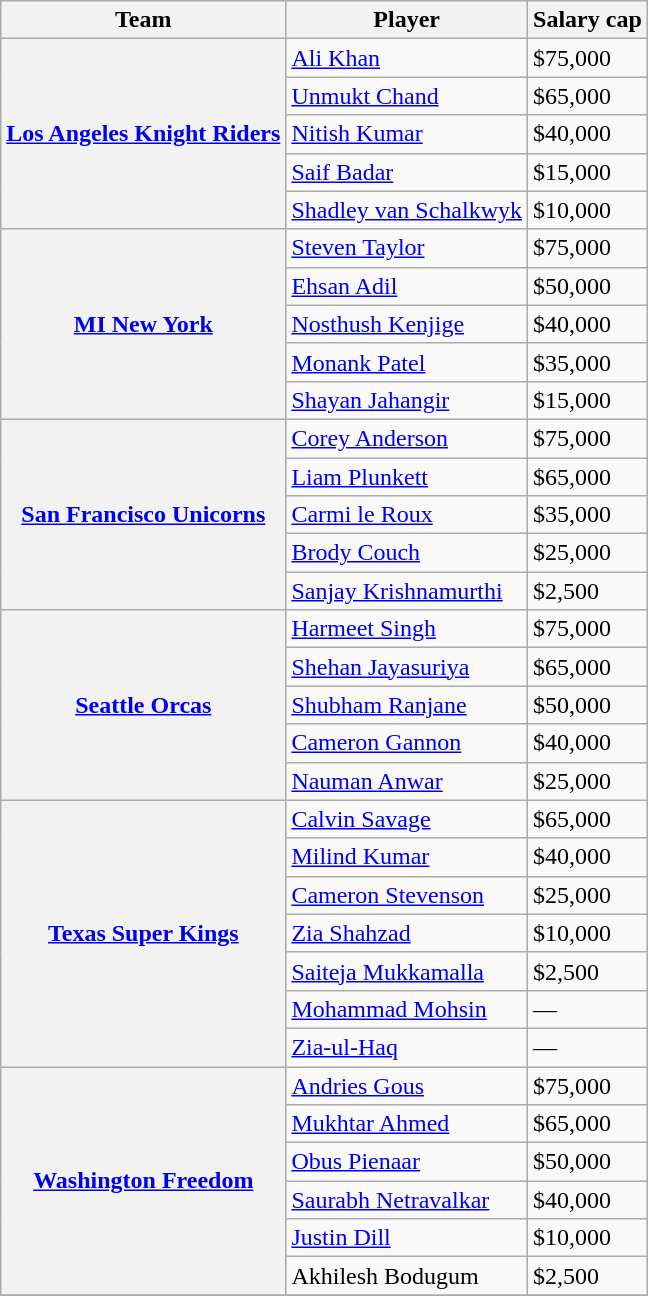<table class="wikitable plainrowheaders">
<tr>
<th scope="col">Team</th>
<th scope="col">Player</th>
<th scope="col">Salary cap</th>
</tr>
<tr>
<th scope="row" rowspan="5"><a href='#'>Los Angeles Knight Riders</a></th>
<td><a href='#'>Ali Khan</a></td>
<td>$75,000</td>
</tr>
<tr>
<td><a href='#'>Unmukt Chand</a></td>
<td>$65,000</td>
</tr>
<tr>
<td><a href='#'>Nitish Kumar</a></td>
<td>$40,000</td>
</tr>
<tr>
<td><a href='#'>Saif Badar</a></td>
<td>$15,000</td>
</tr>
<tr>
<td><a href='#'>Shadley van Schalkwyk</a></td>
<td>$10,000</td>
</tr>
<tr>
<th scope="row" rowspan="5"><a href='#'>MI New York</a></th>
<td><a href='#'>Steven Taylor</a></td>
<td>$75,000</td>
</tr>
<tr>
<td><a href='#'>Ehsan Adil</a></td>
<td>$50,000</td>
</tr>
<tr>
<td><a href='#'>Nosthush Kenjige</a></td>
<td>$40,000</td>
</tr>
<tr>
<td><a href='#'>Monank Patel</a></td>
<td>$35,000</td>
</tr>
<tr>
<td><a href='#'>Shayan Jahangir</a></td>
<td>$15,000</td>
</tr>
<tr>
<th scope="row" rowspan="5"><a href='#'>San Francisco Unicorns</a></th>
<td><a href='#'>Corey Anderson</a></td>
<td>$75,000</td>
</tr>
<tr>
<td><a href='#'>Liam Plunkett</a></td>
<td>$65,000</td>
</tr>
<tr>
<td><a href='#'>Carmi le Roux</a></td>
<td>$35,000</td>
</tr>
<tr>
<td><a href='#'>Brody Couch</a></td>
<td>$25,000</td>
</tr>
<tr>
<td><a href='#'>Sanjay Krishnamurthi</a></td>
<td>$2,500</td>
</tr>
<tr>
<th scope="row" rowspan="5"><a href='#'>Seattle Orcas</a></th>
<td><a href='#'>Harmeet Singh</a></td>
<td>$75,000</td>
</tr>
<tr>
<td><a href='#'>Shehan Jayasuriya</a></td>
<td>$65,000</td>
</tr>
<tr>
<td><a href='#'>Shubham Ranjane</a></td>
<td>$50,000</td>
</tr>
<tr>
<td><a href='#'>Cameron Gannon</a></td>
<td>$40,000</td>
</tr>
<tr>
<td><a href='#'>Nauman Anwar</a></td>
<td>$25,000</td>
</tr>
<tr>
<th scope="row" rowspan="7"><a href='#'>Texas Super Kings</a></th>
<td><a href='#'>Calvin Savage</a></td>
<td>$65,000</td>
</tr>
<tr>
<td><a href='#'>Milind Kumar</a></td>
<td>$40,000</td>
</tr>
<tr>
<td><a href='#'>Cameron Stevenson</a></td>
<td>$25,000</td>
</tr>
<tr>
<td><a href='#'>Zia Shahzad</a></td>
<td>$10,000</td>
</tr>
<tr>
<td><a href='#'>Saiteja Mukkamalla</a></td>
<td>$2,500</td>
</tr>
<tr>
<td><a href='#'>Mohammad Mohsin</a></td>
<td>—</td>
</tr>
<tr>
<td><a href='#'>Zia-ul-Haq</a></td>
<td>—</td>
</tr>
<tr>
<th scope="row" rowspan="6"><a href='#'>Washington Freedom</a></th>
<td><a href='#'>Andries Gous</a></td>
<td>$75,000</td>
</tr>
<tr>
<td><a href='#'>Mukhtar Ahmed</a></td>
<td>$65,000</td>
</tr>
<tr>
<td><a href='#'>Obus Pienaar</a></td>
<td>$50,000</td>
</tr>
<tr>
<td><a href='#'>Saurabh Netravalkar</a></td>
<td>$40,000</td>
</tr>
<tr>
<td><a href='#'>Justin Dill</a></td>
<td>$10,000</td>
</tr>
<tr>
<td>Akhilesh Bodugum</td>
<td>$2,500</td>
</tr>
<tr>
</tr>
</table>
